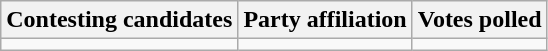<table class="wikitable sortable">
<tr>
<th>Contesting candidates</th>
<th>Party affiliation</th>
<th>Votes polled</th>
</tr>
<tr Muhammad Ali Azziz PTI - Winner>
<td></td>
<td></td>
<td></td>
</tr>
</table>
